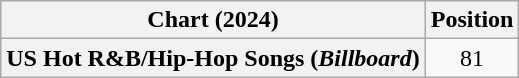<table class="wikitable sortable plainrowheaders" style="text-align:center">
<tr>
<th scope="col">Chart (2024)</th>
<th scope="col">Position</th>
</tr>
<tr>
<th scope="row">US Hot R&B/Hip-Hop Songs (<em>Billboard</em>)</th>
<td>81</td>
</tr>
</table>
